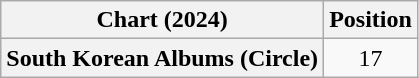<table class="wikitable plainrowheaders" style="text-align:center">
<tr>
<th scope="col">Chart (2024)</th>
<th scope="col">Position</th>
</tr>
<tr>
<th scope="row">South Korean Albums (Circle)</th>
<td>17</td>
</tr>
</table>
